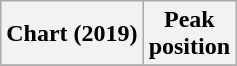<table class="wikitable plainrowheaders" style="text-align:center">
<tr>
<th scope="col">Chart (2019)</th>
<th scope="col">Peak<br>position</th>
</tr>
<tr>
</tr>
</table>
